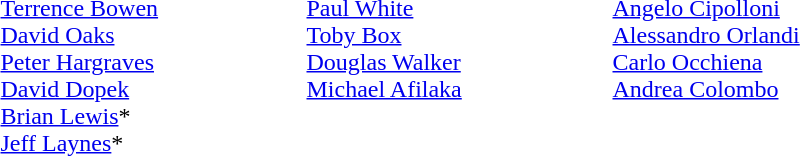<table>
<tr>
<td width=200 valign=top><em></em><br><a href='#'>Terrence Bowen</a><br><a href='#'>David Oaks</a><br><a href='#'>Peter Hargraves</a><br><a href='#'>David Dopek</a><br><a href='#'>Brian Lewis</a>*<br><a href='#'>Jeff Laynes</a>*</td>
<td width=200 valign=top><em></em><br><a href='#'>Paul White</a><br><a href='#'>Toby Box</a><br><a href='#'>Douglas Walker</a><br><a href='#'>Michael Afilaka</a></td>
<td width=200 valign=top><em></em><br><a href='#'>Angelo Cipolloni</a><br><a href='#'>Alessandro Orlandi</a><br><a href='#'>Carlo Occhiena</a><br><a href='#'>Andrea Colombo</a></td>
</tr>
</table>
